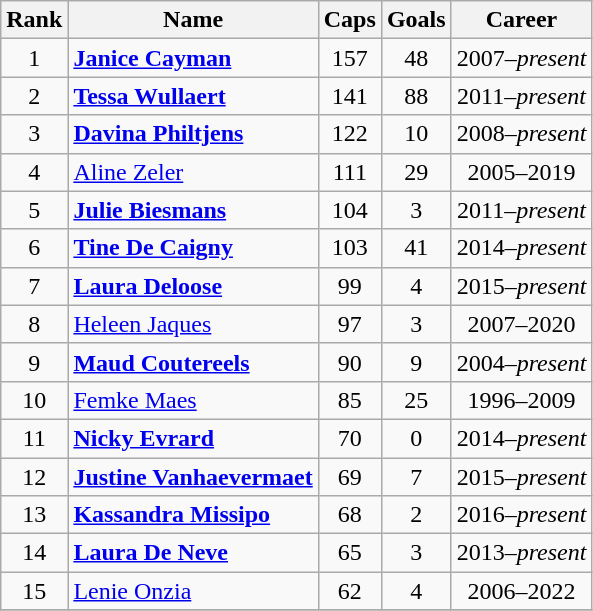<table class="wikitable sortable" style="text-align:center";>
<tr>
<th>Rank</th>
<th>Name</th>
<th>Caps</th>
<th>Goals</th>
<th>Career</th>
</tr>
<tr>
<td>1</td>
<td align=left><strong><a href='#'>Janice Cayman</a></strong></td>
<td>157</td>
<td>48</td>
<td>2007–<em>present</em></td>
</tr>
<tr>
<td>2</td>
<td align=left><strong><a href='#'>Tessa Wullaert</a></strong></td>
<td>141</td>
<td>88</td>
<td>2011–<em>present</em></td>
</tr>
<tr>
<td>3</td>
<td align=left><strong><a href='#'>Davina Philtjens</a></strong></td>
<td>122</td>
<td>10</td>
<td>2008–<em>present</em></td>
</tr>
<tr>
<td>4</td>
<td align=left><a href='#'>Aline Zeler</a></td>
<td>111</td>
<td>29</td>
<td>2005–2019</td>
</tr>
<tr>
<td>5</td>
<td align=left><strong><a href='#'>Julie Biesmans</a></strong></td>
<td>104</td>
<td>3</td>
<td>2011–<em>present</em></td>
</tr>
<tr>
<td>6</td>
<td align=left><strong><a href='#'>Tine De Caigny</a></strong></td>
<td>103</td>
<td>41</td>
<td>2014–<em>present</em></td>
</tr>
<tr>
<td>7</td>
<td align=left><strong><a href='#'>Laura Deloose</a></strong></td>
<td>99</td>
<td>4</td>
<td>2015–<em>present</em></td>
</tr>
<tr>
<td>8</td>
<td align=left><a href='#'>Heleen Jaques</a></td>
<td>97</td>
<td>3</td>
<td>2007–2020</td>
</tr>
<tr>
<td>9</td>
<td align=left><strong><a href='#'>Maud Coutereels</a></strong></td>
<td>90</td>
<td>9</td>
<td>2004–<em>present</em></td>
</tr>
<tr>
<td>10</td>
<td align=left><a href='#'>Femke Maes</a></td>
<td>85</td>
<td>25</td>
<td>1996–2009</td>
</tr>
<tr>
<td>11</td>
<td align=left><strong><a href='#'>Nicky Evrard</a></strong></td>
<td>70</td>
<td>0</td>
<td>2014–<em>present</em></td>
</tr>
<tr>
<td>12</td>
<td align=left><strong><a href='#'>Justine Vanhaevermaet</a></strong></td>
<td>69</td>
<td>7</td>
<td>2015–<em>present</em></td>
</tr>
<tr>
<td>13</td>
<td align=left><strong><a href='#'>Kassandra Missipo</a></strong></td>
<td>68</td>
<td>2</td>
<td>2016–<em>present</em></td>
</tr>
<tr>
<td>14</td>
<td align=left><strong><a href='#'>Laura De Neve</a></strong></td>
<td>65</td>
<td>3</td>
<td>2013–<em>present</em></td>
</tr>
<tr>
<td>15</td>
<td align=left><a href='#'>Lenie Onzia</a></td>
<td>62</td>
<td>4</td>
<td>2006–2022</td>
</tr>
<tr>
</tr>
</table>
